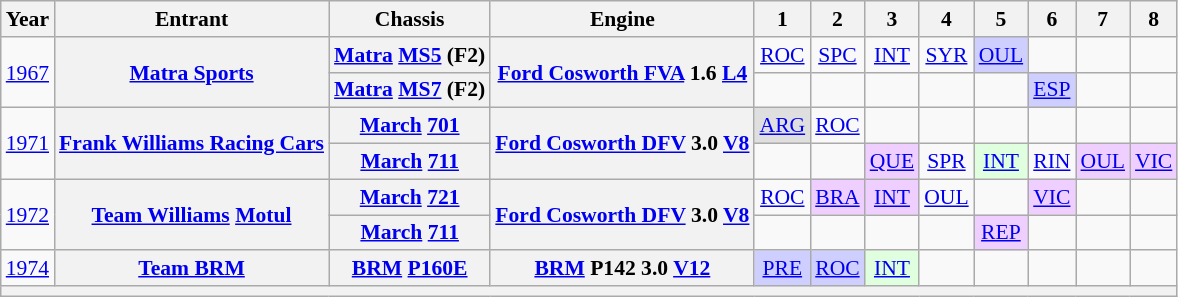<table class="wikitable" style="text-align:center; font-size:90%">
<tr>
<th>Year</th>
<th>Entrant</th>
<th>Chassis</th>
<th>Engine</th>
<th>1</th>
<th>2</th>
<th>3</th>
<th>4</th>
<th>5</th>
<th>6</th>
<th>7</th>
<th>8</th>
</tr>
<tr>
<td rowspan=2><a href='#'>1967</a></td>
<th rowspan=2><a href='#'>Matra Sports</a></th>
<th><a href='#'>Matra</a> <a href='#'>MS5</a> (F2)</th>
<th rowspan=2><a href='#'>Ford Cosworth FVA</a> 1.6 <a href='#'>L4</a></th>
<td><a href='#'>ROC</a></td>
<td><a href='#'>SPC</a></td>
<td><a href='#'>INT</a></td>
<td><a href='#'>SYR</a></td>
<td style="background:#CFCFFF;"><a href='#'>OUL</a><br></td>
<td></td>
<td></td>
<td></td>
</tr>
<tr>
<th><a href='#'>Matra</a> <a href='#'>MS7</a> (F2)</th>
<td></td>
<td></td>
<td></td>
<td></td>
<td></td>
<td style="background:#CFCFFF;"><a href='#'>ESP</a><br></td>
<td></td>
<td></td>
</tr>
<tr>
<td rowspan=2><a href='#'>1971</a></td>
<th rowspan=2><a href='#'>Frank Williams Racing Cars</a></th>
<th><a href='#'>March</a> <a href='#'>701</a></th>
<th rowspan=2><a href='#'>Ford Cosworth DFV</a> 3.0 <a href='#'>V8</a></th>
<td style="background:#DFDFDF;"><a href='#'>ARG</a><br></td>
<td><a href='#'>ROC</a></td>
<td></td>
<td></td>
<td></td>
<td></td>
<td></td>
<td></td>
</tr>
<tr>
<th><a href='#'>March</a> <a href='#'>711</a></th>
<td></td>
<td></td>
<td style="background:#EFCFFF;"><a href='#'>QUE</a><br></td>
<td><a href='#'>SPR</a></td>
<td style="background:#DFFFDF;"><a href='#'>INT</a><br></td>
<td><a href='#'>RIN</a></td>
<td style="background:#EFCFFF;"><a href='#'>OUL</a><br></td>
<td style="background:#EFCFFF;"><a href='#'>VIC</a><br></td>
</tr>
<tr>
<td rowspan=2><a href='#'>1972</a></td>
<th rowspan=2><a href='#'>Team Williams</a> <a href='#'>Motul</a></th>
<th><a href='#'>March</a> <a href='#'>721</a></th>
<th rowspan=2><a href='#'>Ford Cosworth DFV</a> 3.0 <a href='#'>V8</a></th>
<td><a href='#'>ROC</a></td>
<td style="background:#EFCFFF;"><a href='#'>BRA</a><br></td>
<td style="background:#EFCFFF;"><a href='#'>INT</a><br></td>
<td><a href='#'>OUL</a></td>
<td></td>
<td style="background:#EFCFFF;"><a href='#'>VIC</a><br></td>
<td></td>
<td></td>
</tr>
<tr>
<th><a href='#'>March</a> <a href='#'>711</a></th>
<td></td>
<td></td>
<td></td>
<td></td>
<td style="background:#EFCFFF;"><a href='#'>REP</a><br></td>
<td></td>
<td></td>
<td></td>
</tr>
<tr>
<td><a href='#'>1974</a></td>
<th><a href='#'>Team BRM</a></th>
<th><a href='#'>BRM</a> <a href='#'>P160E</a></th>
<th><a href='#'>BRM</a> P142 3.0 <a href='#'>V12</a></th>
<td style="background:#CFCFFF;"><a href='#'>PRE</a><br></td>
<td style="background:#CFCFFF;"><a href='#'>ROC</a><br></td>
<td style="background:#DFFFDF;"><a href='#'>INT</a><br></td>
<td></td>
<td></td>
<td></td>
<td></td>
<td></td>
</tr>
<tr>
<th colspan="22"></th>
</tr>
</table>
